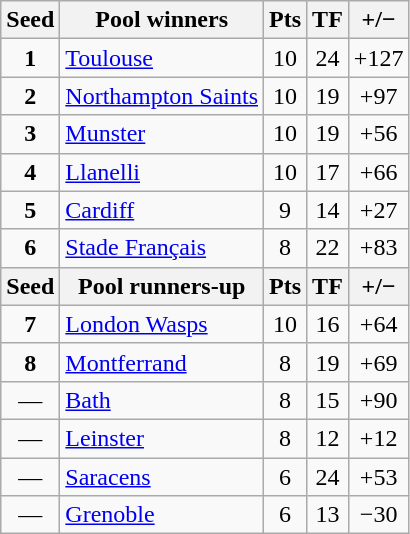<table class="wikitable" style="text-align:center">
<tr>
<th>Seed</th>
<th>Pool winners</th>
<th>Pts</th>
<th>TF</th>
<th>+/−</th>
</tr>
<tr>
<td><strong>1</strong></td>
<td align=left> <a href='#'>Toulouse</a></td>
<td>10</td>
<td>24</td>
<td>+127</td>
</tr>
<tr>
<td><strong>2</strong></td>
<td align=left> <a href='#'>Northampton Saints</a></td>
<td>10</td>
<td>19</td>
<td>+97</td>
</tr>
<tr>
<td><strong>3</strong></td>
<td align=left> <a href='#'>Munster</a></td>
<td>10</td>
<td>19</td>
<td>+56</td>
</tr>
<tr>
<td><strong>4</strong></td>
<td align=left> <a href='#'>Llanelli</a></td>
<td>10</td>
<td>17</td>
<td>+66</td>
</tr>
<tr>
<td><strong>5</strong></td>
<td align=left> <a href='#'>Cardiff</a></td>
<td>9</td>
<td>14</td>
<td>+27</td>
</tr>
<tr>
<td><strong>6</strong></td>
<td align=left> <a href='#'>Stade Français</a></td>
<td>8</td>
<td>22</td>
<td>+83</td>
</tr>
<tr>
<th>Seed</th>
<th>Pool runners-up</th>
<th>Pts</th>
<th>TF</th>
<th>+/−</th>
</tr>
<tr>
<td><strong>7</strong></td>
<td align=left> <a href='#'>London Wasps</a></td>
<td>10</td>
<td>16</td>
<td>+64</td>
</tr>
<tr>
<td><strong>8</strong></td>
<td align=left> <a href='#'>Montferrand</a></td>
<td>8</td>
<td>19</td>
<td>+69</td>
</tr>
<tr>
<td>—</td>
<td align=left> <a href='#'>Bath</a></td>
<td>8</td>
<td>15</td>
<td>+90</td>
</tr>
<tr>
<td>—</td>
<td align=left> <a href='#'>Leinster</a></td>
<td>8</td>
<td>12</td>
<td>+12</td>
</tr>
<tr>
<td>—</td>
<td align=left> <a href='#'>Saracens</a></td>
<td>6</td>
<td>24</td>
<td>+53</td>
</tr>
<tr>
<td>—</td>
<td align=left> <a href='#'>Grenoble</a></td>
<td>6</td>
<td>13</td>
<td>−30</td>
</tr>
</table>
